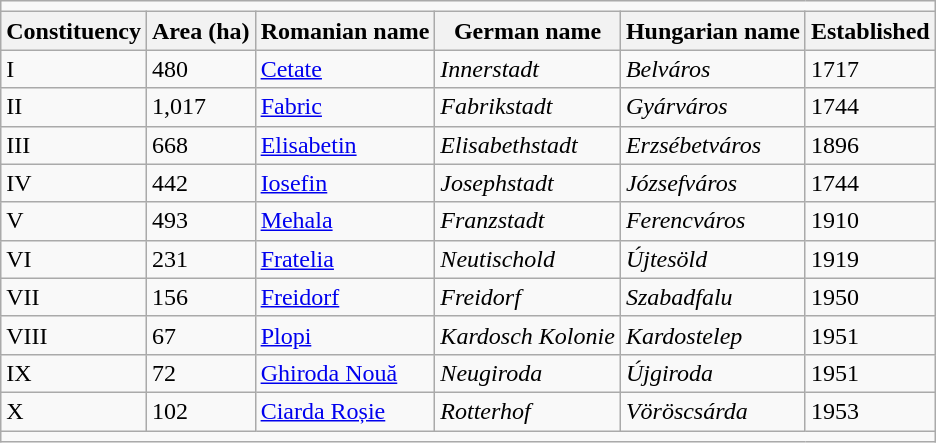<table class="wikitable">
<tr>
<td colspan="6"></td>
</tr>
<tr>
<th>Constituency</th>
<th>Area (ha)</th>
<th>Romanian name</th>
<th>German name</th>
<th>Hungarian name</th>
<th>Established</th>
</tr>
<tr>
<td>I</td>
<td>480</td>
<td><a href='#'>Cetate</a></td>
<td><em>Innerstadt</em></td>
<td><em>Belváros</em></td>
<td>1717</td>
</tr>
<tr>
<td>II</td>
<td>1,017</td>
<td><a href='#'>Fabric</a></td>
<td><em>Fabrikstadt</em></td>
<td><em>Gyárváros</em></td>
<td>1744</td>
</tr>
<tr>
<td>III</td>
<td>668</td>
<td><a href='#'>Elisabetin</a></td>
<td><em>Elisabethstadt</em></td>
<td><em>Erzsébetváros</em></td>
<td>1896</td>
</tr>
<tr>
<td>IV</td>
<td>442</td>
<td><a href='#'>Iosefin</a></td>
<td><em>Josephstadt</em></td>
<td><em>Józsefváros</em></td>
<td>1744</td>
</tr>
<tr>
<td>V</td>
<td>493</td>
<td><a href='#'>Mehala</a></td>
<td><em>Franzstadt</em></td>
<td><em>Ferencváros</em></td>
<td>1910</td>
</tr>
<tr>
<td>VI</td>
<td>231</td>
<td><a href='#'>Fratelia</a></td>
<td><em>Neutischold</em></td>
<td><em>Újtesöld</em></td>
<td>1919</td>
</tr>
<tr>
<td>VII</td>
<td>156</td>
<td><a href='#'>Freidorf</a></td>
<td><em>Freidorf</em></td>
<td><em>Szabadfalu</em></td>
<td>1950</td>
</tr>
<tr>
<td>VIII</td>
<td>67</td>
<td><a href='#'>Plopi</a></td>
<td><em>Kardosch Kolonie</em></td>
<td><em>Kardostelep</em></td>
<td>1951</td>
</tr>
<tr>
<td>IX</td>
<td>72</td>
<td><a href='#'>Ghiroda Nouă</a></td>
<td><em>Neugiroda</em></td>
<td><em>Újgiroda</em></td>
<td>1951</td>
</tr>
<tr>
<td>X</td>
<td>102</td>
<td><a href='#'>Ciarda Roșie</a></td>
<td><em>Rotterhof</em></td>
<td><em>Vöröscsárda</em></td>
<td>1953</td>
</tr>
<tr>
<td colspan="6"></td>
</tr>
</table>
